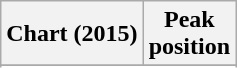<table class="wikitable sortable">
<tr>
<th>Chart (2015)</th>
<th>Peak<br>position</th>
</tr>
<tr>
</tr>
<tr>
</tr>
</table>
